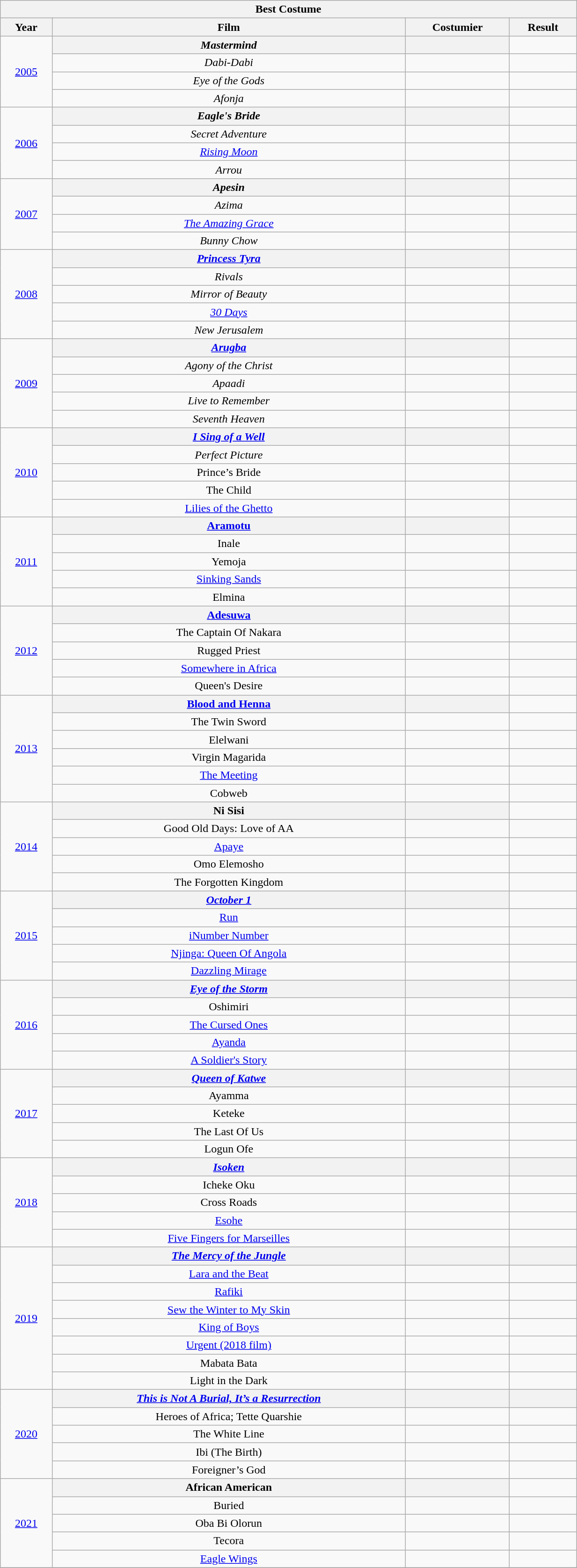<table class=wikitable style="text-align:center" width="65%">
<tr>
<th colspan="4">Best Costume</th>
</tr>
<tr>
<th>Year</th>
<th>Film</th>
<th>Costumier</th>
<th>Result</th>
</tr>
<tr>
<td rowspan="4"><a href='#'>2005</a></td>
<th><em>Mastermind</em></th>
<th></th>
<td></td>
</tr>
<tr>
<td><em>Dabi-Dabi</em></td>
<td></td>
<td></td>
</tr>
<tr>
<td><em>Eye of the Gods</em></td>
<td></td>
<td></td>
</tr>
<tr>
<td><em>Afonja</em></td>
<td></td>
<td></td>
</tr>
<tr>
<td rowspan="4"><a href='#'>2006</a></td>
<th><em>Eagle's Bride</em></th>
<th></th>
<td></td>
</tr>
<tr>
<td><em>Secret Adventure</em></td>
<td></td>
<td></td>
</tr>
<tr>
<td><em><a href='#'>Rising Moon</a></em></td>
<td></td>
<td></td>
</tr>
<tr>
<td><em>Arrou</em></td>
<td></td>
<td></td>
</tr>
<tr>
<td rowspan="4"><a href='#'>2007</a></td>
<th><em>Apesin</em></th>
<th></th>
<td></td>
</tr>
<tr>
<td><em>Azima</em></td>
<td></td>
<td></td>
</tr>
<tr>
<td><em><a href='#'>The Amazing Grace</a></em></td>
<td></td>
<td></td>
</tr>
<tr>
<td><em>Bunny Chow</em></td>
<td></td>
<td></td>
</tr>
<tr>
<td rowspan="5"><a href='#'>2008</a></td>
<th><em><a href='#'>Princess Tyra</a></em></th>
<th></th>
<td></td>
</tr>
<tr>
<td><em>Rivals</em></td>
<td></td>
<td></td>
</tr>
<tr>
<td><em>Mirror of Beauty</em></td>
<td></td>
<td></td>
</tr>
<tr>
<td><em><a href='#'>30 Days</a></em></td>
<td></td>
<td></td>
</tr>
<tr>
<td><em>New Jerusalem</em></td>
<td></td>
<td></td>
</tr>
<tr>
<td rowspan="5"><a href='#'>2009</a></td>
<th><em><a href='#'>Arugba</a></em></th>
<th></th>
<td></td>
</tr>
<tr>
<td><em>Agony of the Christ</em></td>
<td></td>
<td></td>
</tr>
<tr>
<td><em>Apaadi</em></td>
<td></td>
<td></td>
</tr>
<tr>
<td><em>Live to Remember</em></td>
<td></td>
<td></td>
</tr>
<tr>
<td><em>Seventh Heaven</em></td>
<td></td>
<td></td>
</tr>
<tr>
<td rowspan="5"><a href='#'>2010</a></td>
<th><em><a href='#'>I Sing of a Well</a></em></th>
<th></th>
<td></td>
</tr>
<tr>
<td><em>Perfect Picture<strong></td>
<td></td>
<td></td>
</tr>
<tr>
<td></em>Prince’s Bride<em></td>
<td></td>
<td></td>
</tr>
<tr>
<td></em>The Child<em></td>
<td></td>
<td></td>
</tr>
<tr>
<td></em><a href='#'>Lilies of the Ghetto</a><em></td>
<td></td>
<td></td>
</tr>
<tr>
<td rowspan="5"><a href='#'>2011</a></td>
<th></em><a href='#'>Aramotu</a><em></th>
<th></th>
<td></td>
</tr>
<tr>
<td></em>Inale<em></td>
<td></td>
<td></td>
</tr>
<tr>
<td></em>Yemoja<em></td>
<td></td>
<td></td>
</tr>
<tr>
<td></em><a href='#'>Sinking Sands</a><em></td>
<td></td>
<td></td>
</tr>
<tr>
<td></em>Elmina<em></td>
<td></td>
<td></td>
</tr>
<tr>
<td rowspan="5"><a href='#'>2012</a></td>
<th></em><a href='#'>Adesuwa</a><em></th>
<th></th>
<td></td>
</tr>
<tr>
<td></em>The Captain Of Nakara<em></td>
<td></td>
<td></td>
</tr>
<tr>
<td></em>Rugged Priest<em></td>
<td></td>
<td></td>
</tr>
<tr>
<td></em><a href='#'>Somewhere in Africa</a><em></td>
<td></td>
<td></td>
</tr>
<tr>
<td></em>Queen's Desire<em></td>
<td></td>
<td></td>
</tr>
<tr>
<td rowspan="6"><a href='#'>2013</a></td>
<th></em><a href='#'>Blood and Henna</a><em></th>
<th></th>
<td></td>
</tr>
<tr>
<td></em>The Twin Sword<em></td>
<td></td>
<td></td>
</tr>
<tr>
<td></em>Elelwani<em></td>
<td></td>
<td></td>
</tr>
<tr>
<td></em>Virgin Magarida<em></td>
<td></td>
<td></td>
</tr>
<tr>
<td></em><a href='#'>The Meeting</a><em></td>
<td></td>
<td></td>
</tr>
<tr>
<td></em>Cobweb<em></td>
<td></td>
<td></td>
</tr>
<tr>
<td rowspan="5"><a href='#'>2014</a></td>
<th></em>Ni Sisi<em></th>
<th></th>
<td></td>
</tr>
<tr>
<td></em>Good Old Days: Love of AA<em></td>
<td></td>
<td></td>
</tr>
<tr>
<td></em><a href='#'>Apaye</a><em></td>
<td></td>
<td></td>
</tr>
<tr>
<td></em>Omo Elemosho<em></td>
<td></td>
<td></td>
</tr>
<tr>
<td></em>The Forgotten Kingdom<em></td>
<td></td>
<td></td>
</tr>
<tr>
<td rowspan="5"><a href='#'>2015</a></td>
<th><strong><em><a href='#'>October 1</a></em></strong></th>
<th></th>
<td></td>
</tr>
<tr>
<td></em><a href='#'>Run</a><em></td>
<td></td>
<td></td>
</tr>
<tr>
<td></em><a href='#'>iNumber Number</a><em></td>
<td></td>
<td></td>
</tr>
<tr>
<td></em><a href='#'>Njinga: Queen Of Angola</a><em></td>
<td></td>
<td></td>
</tr>
<tr>
<td></em><a href='#'>Dazzling Mirage</a><em></td>
<td></td>
<td></td>
</tr>
<tr>
<td rowspan="5"><a href='#'>2016</a></td>
<th><strong><em><a href='#'>Eye of the Storm</a></em></strong></th>
<th></th>
<th></th>
</tr>
<tr>
<td></em>Oshimiri<em></td>
<td></td>
<td></td>
</tr>
<tr>
<td></em><a href='#'>The Cursed Ones</a><em></td>
<td></td>
<td></td>
</tr>
<tr>
<td></em><a href='#'>Ayanda</a><em></td>
<td></td>
<td></td>
</tr>
<tr>
<td></em><a href='#'>A Soldier's Story</a><em></td>
<td></td>
<td></td>
</tr>
<tr>
<td rowspan="5"><a href='#'>2017</a></td>
<th><strong><em><a href='#'>Queen of Katwe</a></em></strong></th>
<th></th>
<th></th>
</tr>
<tr>
<td></em>Ayamma<em></td>
<td></td>
<td></td>
</tr>
<tr>
<td></em>Keteke<em></td>
<td></td>
<td></td>
</tr>
<tr>
<td></em>The Last Of Us<em></td>
<td></td>
<td></td>
</tr>
<tr>
<td></em>Logun Ofe<em></td>
<td></td>
<td></td>
</tr>
<tr>
<td rowspan="5"><a href='#'>2018</a></td>
<th><strong><em><a href='#'>Isoken</a></em></strong></th>
<th></th>
<th></th>
</tr>
<tr>
<td></em>Icheke Oku<em></td>
<td></td>
<td></td>
</tr>
<tr>
<td></em>Cross Roads<em></td>
<td></td>
<td></td>
</tr>
<tr>
<td></em><a href='#'>Esohe</a><em></td>
<td></td>
<td></td>
</tr>
<tr>
<td></em><a href='#'>Five Fingers for Marseilles</a><em></td>
<td></td>
<td></td>
</tr>
<tr>
<td rowspan="8"><a href='#'>2019</a></td>
<th><strong><em><a href='#'>The Mercy of the Jungle</a></em></strong></th>
<th></th>
<th></th>
</tr>
<tr>
<td></em><a href='#'>Lara and the Beat</a><em></td>
<td></td>
<td></td>
</tr>
<tr>
<td></em><a href='#'>Rafiki</a><em></td>
<td></td>
<td></td>
</tr>
<tr>
<td></em><a href='#'>Sew the Winter to My Skin</a><em></td>
<td></td>
<td></td>
</tr>
<tr>
<td></em><a href='#'>King of Boys</a><em></td>
<td></td>
<td></td>
</tr>
<tr>
<td></em><a href='#'>Urgent (2018 film)</a><em></td>
<td></td>
<td></td>
</tr>
<tr>
<td></em>Mabata Bata<em></td>
<td></td>
<td></td>
</tr>
<tr>
<td></em>Light in the Dark<em></td>
<td></td>
<td></td>
</tr>
<tr>
<td rowspan="5"><a href='#'>2020</a></td>
<th><strong><em><a href='#'>This is Not A Burial, It’s a Resurrection</a></em></strong></th>
<th></th>
<th></th>
</tr>
<tr>
<td></em>Heroes of Africa; Tette Quarshie<em></td>
<td></td>
<td></td>
</tr>
<tr>
<td></em>The White Line<em></td>
<td></td>
<td></td>
</tr>
<tr>
<td></em>Ibi (The Birth)<em></td>
<td></td>
<td></td>
</tr>
<tr>
<td></em>Foreigner’s God<em></td>
<td></td>
<td></td>
</tr>
<tr>
<td rowspan="5"><a href='#'>2021</a></td>
<th></em>African American<em></th>
<th></th>
<td></td>
</tr>
<tr>
<td></em>Buried<em></td>
<td></td>
<td></td>
</tr>
<tr>
<td></em>Oba Bi Olorun<em></td>
<td></td>
<td></td>
</tr>
<tr>
<td></em>Tecora<em></td>
<td></td>
<td></td>
</tr>
<tr>
<td></em><a href='#'>Eagle Wings</a><em></td>
<td></td>
<td></td>
</tr>
<tr>
</tr>
</table>
